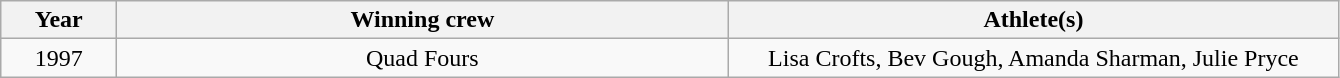<table class="wikitable" style="text-align:center">
<tr>
<th width=70>Year</th>
<th width=400>Winning crew</th>
<th width=400>Athlete(s)</th>
</tr>
<tr>
<td>1997</td>
<td>Quad Fours</td>
<td>Lisa Crofts, Bev Gough, Amanda Sharman, Julie Pryce</td>
</tr>
</table>
